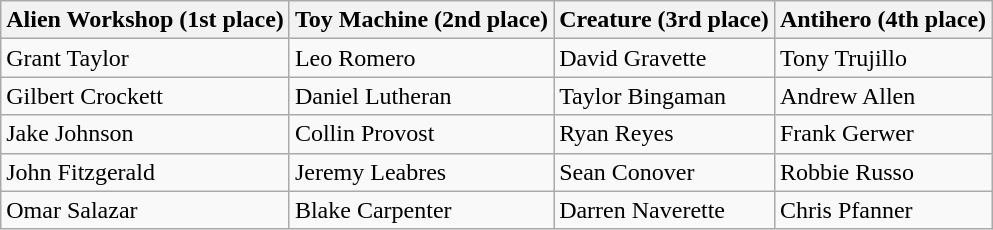<table class="wikitable">
<tr>
<th>Alien Workshop (1st place)</th>
<th>Toy Machine (2nd place)</th>
<th>Creature (3rd place)</th>
<th>Antihero (4th place)</th>
</tr>
<tr>
<td>Grant Taylor</td>
<td>Leo Romero</td>
<td>David Gravette</td>
<td>Tony Trujillo</td>
</tr>
<tr>
<td>Gilbert Crockett</td>
<td>Daniel Lutheran</td>
<td>Taylor Bingaman</td>
<td>Andrew Allen</td>
</tr>
<tr>
<td>Jake Johnson</td>
<td>Collin Provost</td>
<td>Ryan Reyes</td>
<td>Frank Gerwer</td>
</tr>
<tr>
<td>John Fitzgerald</td>
<td>Jeremy Leabres</td>
<td>Sean Conover</td>
<td>Robbie Russo</td>
</tr>
<tr>
<td>Omar Salazar</td>
<td>Blake Carpenter</td>
<td>Darren Naverette</td>
<td>Chris Pfanner</td>
</tr>
</table>
